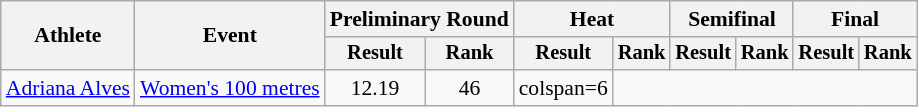<table class="wikitable" style="font-size:90%">
<tr>
<th rowspan="2">Athlete</th>
<th rowspan="2">Event</th>
<th colspan="2">Preliminary Round</th>
<th colspan="2">Heat</th>
<th colspan="2">Semifinal</th>
<th colspan="2">Final</th>
</tr>
<tr style="font-size:95%">
<th>Result</th>
<th>Rank</th>
<th>Result</th>
<th>Rank</th>
<th>Result</th>
<th>Rank</th>
<th>Result</th>
<th>Rank</th>
</tr>
<tr style=text-align:center>
<td style=text-align:left><a href='#'>Adriana Alves</a></td>
<td style=text-align:left><a href='#'>Women's 100 metres</a></td>
<td>12.19</td>
<td>46</td>
<td>colspan=6 </td>
</tr>
</table>
